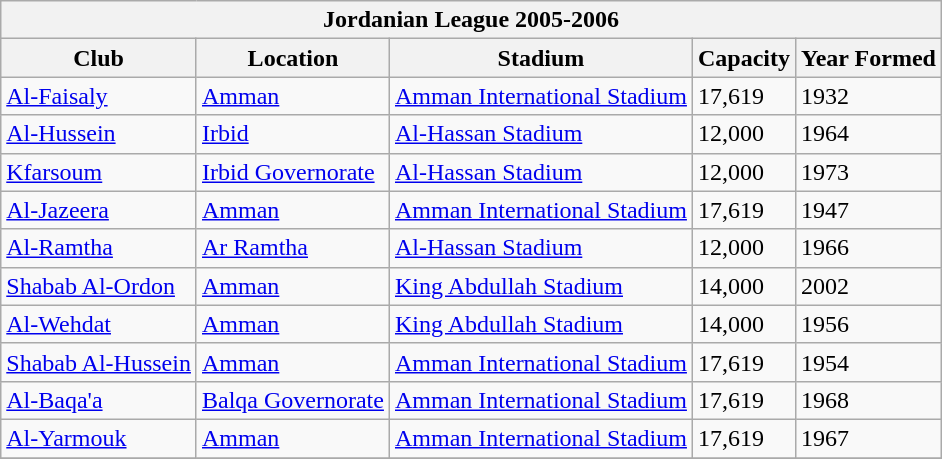<table class="wikitable">
<tr>
<th colspan="5">Jordanian  League 2005-2006</th>
</tr>
<tr>
<th>Club</th>
<th>Location</th>
<th>Stadium</th>
<th>Capacity</th>
<th>Year Formed</th>
</tr>
<tr style="vertical-align:top;">
<td><a href='#'>Al-Faisaly</a></td>
<td><a href='#'>Amman</a></td>
<td><a href='#'>Amman International Stadium</a></td>
<td>17,619</td>
<td>1932</td>
</tr>
<tr style="vertical-align:top;">
<td><a href='#'>Al-Hussein</a></td>
<td><a href='#'>Irbid</a></td>
<td><a href='#'>Al-Hassan Stadium</a></td>
<td>12,000</td>
<td>1964</td>
</tr>
<tr style="vertical-align:top;">
<td><a href='#'>Kfarsoum</a></td>
<td><a href='#'>Irbid Governorate</a></td>
<td><a href='#'>Al-Hassan Stadium</a></td>
<td>12,000</td>
<td>1973</td>
</tr>
<tr style="vertical-align:top;">
<td><a href='#'>Al-Jazeera</a></td>
<td><a href='#'>Amman</a></td>
<td><a href='#'>Amman International Stadium</a></td>
<td>17,619</td>
<td>1947</td>
</tr>
<tr style="vertical-align:top;">
<td><a href='#'>Al-Ramtha</a></td>
<td><a href='#'>Ar Ramtha</a></td>
<td><a href='#'>Al-Hassan Stadium</a></td>
<td>12,000</td>
<td>1966</td>
</tr>
<tr style="vertical-align:top;">
<td><a href='#'>Shabab Al-Ordon</a></td>
<td><a href='#'>Amman</a></td>
<td><a href='#'>King Abdullah Stadium</a></td>
<td>14,000</td>
<td>2002</td>
</tr>
<tr style="vertical-align:top;">
<td><a href='#'>Al-Wehdat</a></td>
<td><a href='#'>Amman</a></td>
<td><a href='#'>King Abdullah Stadium</a></td>
<td>14,000</td>
<td>1956</td>
</tr>
<tr style="vertical-align:top;">
<td><a href='#'>Shabab Al-Hussein</a></td>
<td><a href='#'>Amman</a></td>
<td><a href='#'>Amman International Stadium</a></td>
<td>17,619</td>
<td>1954</td>
</tr>
<tr style="vertical-align:top;">
<td><a href='#'>Al-Baqa'a</a></td>
<td><a href='#'>Balqa Governorate </a></td>
<td><a href='#'>Amman International Stadium</a></td>
<td>17,619</td>
<td>1968</td>
</tr>
<tr style="vertical-align:top;">
<td><a href='#'>Al-Yarmouk</a></td>
<td><a href='#'>Amman</a></td>
<td><a href='#'>Amman International Stadium</a></td>
<td>17,619</td>
<td>1967</td>
</tr>
<tr>
</tr>
</table>
